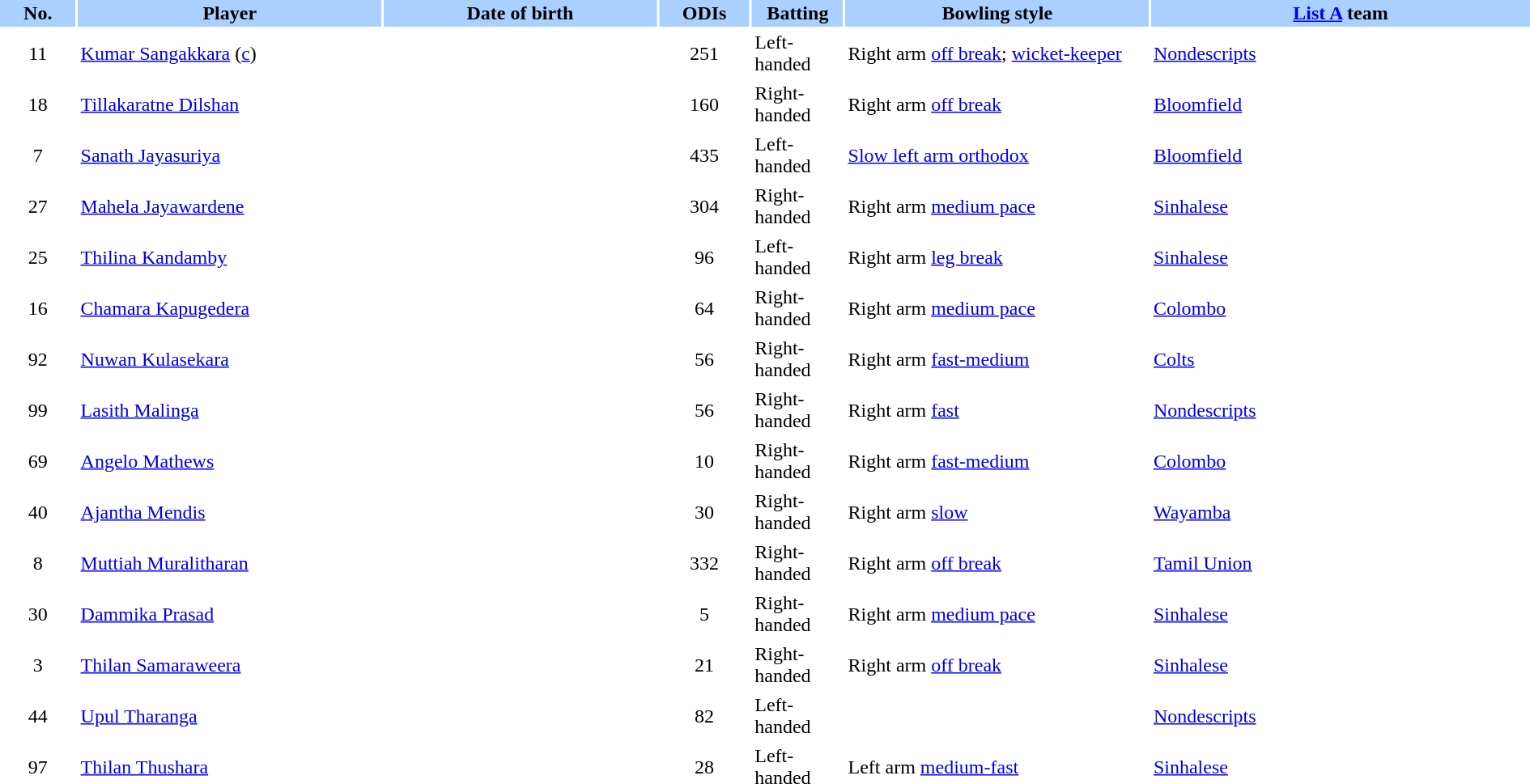<table border="0" cellspacing="2" cellpadding="2" style="width:100%;">
<tr style="background:#aad0ff;">
<th width=5%>No.</th>
<th width="20%">Player</th>
<th width=18%>Date of birth</th>
<th width=6%>ODIs</th>
<th width=6%>Batting</th>
<th width=20%>Bowling style</th>
<th width=25%><a href='#'>List A</a> team</th>
</tr>
<tr>
<td style="text-align:center">11</td>
<td><a href='#'>Kumar Sangakkara</a> (<a href='#'>c</a>)</td>
<td></td>
<td style="text-align:center">251</td>
<td>Left-handed</td>
<td>Right arm <a href='#'>off break</a>; <a href='#'>wicket-keeper</a></td>
<td> <a href='#'>Nondescripts</a></td>
</tr>
<tr>
<td style="text-align:center">18</td>
<td><a href='#'>Tillakaratne Dilshan</a></td>
<td></td>
<td style="text-align:center">160</td>
<td>Right-handed</td>
<td>Right arm <a href='#'>off break</a></td>
<td> <a href='#'>Bloomfield</a></td>
</tr>
<tr>
<td style="text-align:center">7</td>
<td><a href='#'>Sanath Jayasuriya</a></td>
<td></td>
<td style="text-align:center">435</td>
<td>Left-handed</td>
<td><a href='#'>Slow left arm orthodox</a></td>
<td> <a href='#'>Bloomfield</a></td>
</tr>
<tr>
<td style="text-align:center">27</td>
<td><a href='#'>Mahela Jayawardene</a></td>
<td></td>
<td style="text-align:center">304</td>
<td>Right-handed</td>
<td>Right arm <a href='#'>medium pace</a></td>
<td> <a href='#'>Sinhalese</a></td>
</tr>
<tr>
<td style="text-align:center">25</td>
<td><a href='#'>Thilina Kandamby</a></td>
<td></td>
<td style="text-align:center">96</td>
<td>Left-handed</td>
<td>Right arm <a href='#'>leg break</a></td>
<td> <a href='#'>Sinhalese</a></td>
</tr>
<tr>
<td style="text-align:center">16</td>
<td><a href='#'>Chamara Kapugedera</a></td>
<td></td>
<td style="text-align:center">64</td>
<td>Right-handed</td>
<td>Right arm <a href='#'>medium pace</a></td>
<td> <a href='#'>Colombo</a></td>
</tr>
<tr>
<td style="text-align:center">92</td>
<td><a href='#'>Nuwan Kulasekara</a></td>
<td></td>
<td style="text-align:center">56</td>
<td>Right-handed</td>
<td>Right arm <a href='#'>fast-medium</a></td>
<td> <a href='#'>Colts</a></td>
</tr>
<tr>
<td style="text-align:center">99</td>
<td><a href='#'>Lasith Malinga</a></td>
<td></td>
<td style="text-align:center">56</td>
<td>Right-handed</td>
<td>Right arm <a href='#'>fast</a></td>
<td> <a href='#'>Nondescripts</a></td>
</tr>
<tr>
<td style="text-align:center">69</td>
<td><a href='#'>Angelo Mathews</a></td>
<td></td>
<td style="text-align:center">10</td>
<td>Right-handed</td>
<td>Right arm <a href='#'>fast-medium</a></td>
<td> <a href='#'>Colombo</a></td>
</tr>
<tr>
<td style="text-align:center">40</td>
<td><a href='#'>Ajantha Mendis</a></td>
<td></td>
<td style="text-align:center">30</td>
<td>Right-handed</td>
<td>Right arm <a href='#'>slow</a></td>
<td> <a href='#'>Wayamba</a></td>
</tr>
<tr>
<td style="text-align:center">8</td>
<td><a href='#'>Muttiah Muralitharan</a></td>
<td></td>
<td style="text-align:center">332</td>
<td>Right-handed</td>
<td>Right arm <a href='#'>off break</a></td>
<td> <a href='#'>Tamil Union</a></td>
</tr>
<tr>
<td style="text-align:center">30</td>
<td><a href='#'>Dammika Prasad</a></td>
<td></td>
<td style="text-align:center">5</td>
<td>Right-handed</td>
<td>Right arm <a href='#'>medium pace</a></td>
<td> <a href='#'>Sinhalese</a></td>
</tr>
<tr>
<td style="text-align:center">3</td>
<td><a href='#'>Thilan Samaraweera</a></td>
<td></td>
<td style="text-align:center">21</td>
<td>Right-handed</td>
<td>Right arm <a href='#'>off break</a></td>
<td> <a href='#'>Sinhalese</a></td>
</tr>
<tr>
<td style="text-align:center">44</td>
<td><a href='#'>Upul Tharanga</a></td>
<td></td>
<td style="text-align:center">82</td>
<td>Left-handed</td>
<td></td>
<td> <a href='#'>Nondescripts</a></td>
</tr>
<tr>
<td style="text-align:center">97</td>
<td><a href='#'>Thilan Thushara</a></td>
<td></td>
<td style="text-align:center">28</td>
<td>Left-handed</td>
<td>Left arm <a href='#'>medium-fast</a></td>
<td> <a href='#'>Sinhalese</a></td>
</tr>
</table>
